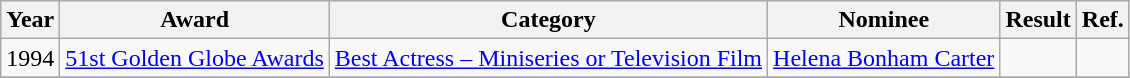<table class="wikitable sortable plainrowheaders" style="text-align:center;">
<tr>
<th>Year</th>
<th>Award</th>
<th>Category</th>
<th>Nominee</th>
<th>Result</th>
<th>Ref.</th>
</tr>
<tr>
<td>1994</td>
<td><a href='#'>51st Golden Globe Awards</a></td>
<td><a href='#'>Best Actress – Miniseries or Television Film</a></td>
<td><a href='#'>Helena Bonham Carter</a></td>
<td></td>
<td></td>
</tr>
<tr>
</tr>
</table>
